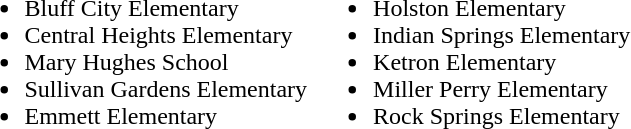<table>
<tr valign="Top">
<td><br><ul><li>Bluff City Elementary</li><li>Central Heights Elementary</li><li>Mary Hughes School</li><li>Sullivan Gardens Elementary</li><li>Emmett Elementary</li></ul></td>
<td><br><ul><li>Holston Elementary</li><li>Indian Springs Elementary</li><li>Ketron Elementary</li><li>Miller Perry Elementary</li><li>Rock Springs Elementary</li></ul></td>
</tr>
</table>
